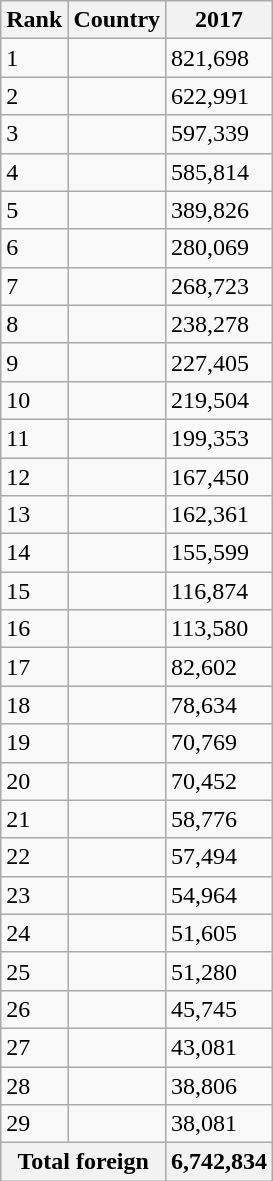<table class="wikitable">
<tr>
<th>Rank</th>
<th>Country</th>
<th>2017</th>
</tr>
<tr>
<td>1</td>
<td></td>
<td>821,698</td>
</tr>
<tr>
<td>2</td>
<td></td>
<td>622,991</td>
</tr>
<tr>
<td>3</td>
<td></td>
<td>597,339</td>
</tr>
<tr>
<td>4</td>
<td></td>
<td>585,814</td>
</tr>
<tr>
<td>5</td>
<td></td>
<td>389,826</td>
</tr>
<tr>
<td>6</td>
<td></td>
<td>280,069</td>
</tr>
<tr>
<td>7</td>
<td></td>
<td>268,723</td>
</tr>
<tr>
<td>8</td>
<td></td>
<td>238,278</td>
</tr>
<tr>
<td>9</td>
<td></td>
<td>227,405</td>
</tr>
<tr>
<td>10</td>
<td></td>
<td>219,504</td>
</tr>
<tr>
<td>11</td>
<td></td>
<td>199,353</td>
</tr>
<tr>
<td>12</td>
<td></td>
<td>167,450</td>
</tr>
<tr>
<td>13</td>
<td></td>
<td>162,361</td>
</tr>
<tr>
<td>14</td>
<td></td>
<td>155,599</td>
</tr>
<tr>
<td>15</td>
<td></td>
<td>116,874</td>
</tr>
<tr>
<td>16</td>
<td></td>
<td>113,580</td>
</tr>
<tr>
<td>17</td>
<td></td>
<td>82,602</td>
</tr>
<tr>
<td>18</td>
<td></td>
<td>78,634</td>
</tr>
<tr>
<td>19</td>
<td></td>
<td>70,769</td>
</tr>
<tr>
<td>20</td>
<td></td>
<td>70,452</td>
</tr>
<tr>
<td>21</td>
<td></td>
<td>58,776</td>
</tr>
<tr>
<td>22</td>
<td></td>
<td>57,494</td>
</tr>
<tr>
<td>23</td>
<td></td>
<td>54,964</td>
</tr>
<tr>
<td>24</td>
<td></td>
<td>51,605</td>
</tr>
<tr>
<td>25</td>
<td></td>
<td>51,280</td>
</tr>
<tr>
<td>26</td>
<td></td>
<td>45,745</td>
</tr>
<tr>
<td>27</td>
<td></td>
<td>43,081</td>
</tr>
<tr>
<td>28</td>
<td></td>
<td>38,806</td>
</tr>
<tr>
<td>29</td>
<td></td>
<td>38,081</td>
</tr>
<tr>
<th colspan=2>Total foreign</th>
<th>6,742,834</th>
</tr>
</table>
